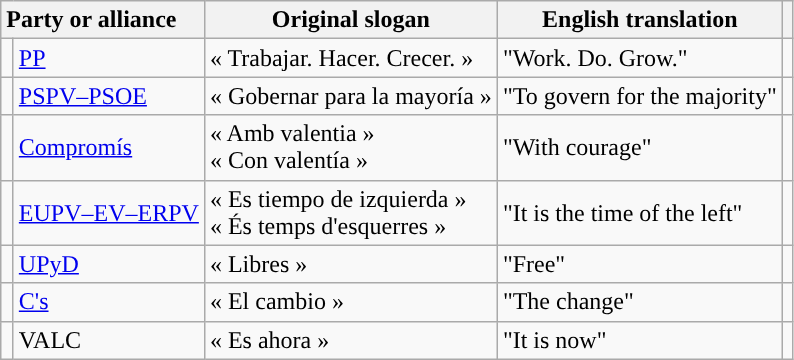<table class="wikitable" style="text-align:left;">
<tr>
<th style="text-align:left;" colspan="2">Party or alliance</th>
<th>Original slogan</th>
<th>English translation</th>
<th></th>
</tr>
<tr>
<td width="1" style="color:inherit;background:"></td>
<td><a href='#'>PP</a></td>
<td>« Trabajar. Hacer. Crecer. »</td>
<td>"Work. Do. Grow."</td>
<td></td>
</tr>
<tr>
<td style="color:inherit;background:"></td>
<td><a href='#'>PSPV–PSOE</a></td>
<td>« Gobernar para la mayoría »</td>
<td>"To govern for the majority"</td>
<td></td>
</tr>
<tr>
<td style="color:inherit;background:"></td>
<td><a href='#'>Compromís</a></td>
<td>« Amb valentia »<br>« Con valentía »</td>
<td>"With courage"</td>
<td></td>
</tr>
<tr>
<td style="color:inherit;background:"></td>
<td><a href='#'>EUPV–EV–ERPV</a></td>
<td>« Es tiempo de izquierda »<br>« És temps d'esquerres »</td>
<td>"It is the time of the left"</td>
<td></td>
</tr>
<tr>
<td style="color:inherit;background:"></td>
<td><a href='#'>UPyD</a></td>
<td>« Libres »</td>
<td>"Free"</td>
<td></td>
</tr>
<tr>
<td style="color:inherit;background:"></td>
<td><a href='#'>C's</a></td>
<td>« El cambio »</td>
<td>"The change"</td>
<td></td>
</tr>
<tr>
<td style="color:inherit;background:"></td>
<td>VALC</td>
<td>« Es ahora »</td>
<td>"It is now"</td>
<td></td>
</tr>
</table>
